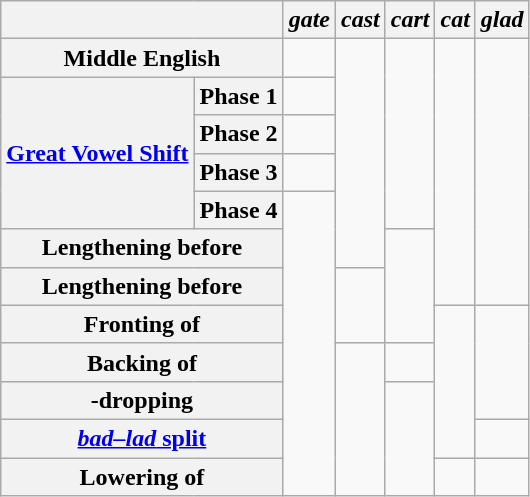<table class="wikitable">
<tr>
<th colspan=2></th>
<th><em>gate</em></th>
<th><em>cast</em></th>
<th><em>cart</em></th>
<th><em>cat</em></th>
<th><em>glad</em></th>
</tr>
<tr>
<th colspan=2>Middle English</th>
<td></td>
<td rowspan=6 valign=top></td>
<td rowspan=5 valign=top></td>
<td rowspan=7 valign=top></td>
<td rowspan=7 valign=top></td>
</tr>
<tr>
<th rowspan=4><a href='#'>Great Vowel Shift</a></th>
<th valign=top>Phase 1</th>
<td valign=top></td>
</tr>
<tr>
<th valign=top>Phase 2</th>
<td valign=top></td>
</tr>
<tr>
<th valign=top>Phase 3</th>
<td valign=top></td>
</tr>
<tr>
<th valign=top>Phase 4</th>
<td rowspan=8 valign=top></td>
</tr>
<tr>
<th colspan=2>Lengthening before </th>
<td rowspan=3 valign=3></td>
</tr>
<tr>
<th colspan=2>Lengthening before </th>
<td rowspan=2 valign=top></td>
</tr>
<tr>
<th colspan=2>Fronting of </th>
<td rowspan=4 valign=top></td>
<td rowspan=3 valign=top></td>
</tr>
<tr>
<th colspan=2>Backing of </th>
<td rowspan=4 valign=top></td>
<td></td>
</tr>
<tr>
<th colspan=2>-dropping</th>
<td rowspan=3 valign=top></td>
</tr>
<tr>
<th colspan=2><a href='#'><em>bad–lad</em> split</a></th>
<td></td>
</tr>
<tr>
<th colspan=2>Lowering of </th>
<td valign=top></td>
<td valign=top></td>
</tr>
</table>
